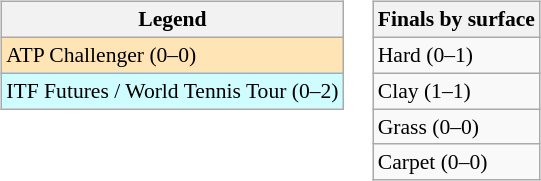<table>
<tr valign=top>
<td><br><table class=wikitable style=font-size:90%>
<tr>
<th>Legend</th>
</tr>
<tr bgcolor=moccasin>
<td>ATP Challenger (0–0)</td>
</tr>
<tr bgcolor=cffcff>
<td>ITF Futures / World Tennis Tour (0–2)</td>
</tr>
</table>
</td>
<td><br><table class=wikitable style=font-size:90%>
<tr>
<th>Finals by surface</th>
</tr>
<tr>
<td>Hard (0–1)</td>
</tr>
<tr>
<td>Clay (1–1)</td>
</tr>
<tr>
<td>Grass (0–0)</td>
</tr>
<tr>
<td>Carpet (0–0)</td>
</tr>
</table>
</td>
</tr>
</table>
